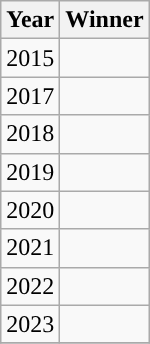<table class="wikitable">
<tr>
<th>Year</th>
<th>Winner</th>
</tr>
<tr>
<td>2015</td>
<td></td>
</tr>
<tr>
<td>2017</td>
<td></td>
</tr>
<tr>
<td>2018</td>
<td></td>
</tr>
<tr>
<td>2019</td>
<td> </td>
</tr>
<tr>
<td>2020</td>
<td></td>
</tr>
<tr>
<td>2021</td>
<td></td>
</tr>
<tr>
<td>2022</td>
<td></td>
</tr>
<tr>
<td>2023</td>
<td></td>
</tr>
<tr>
</tr>
</table>
